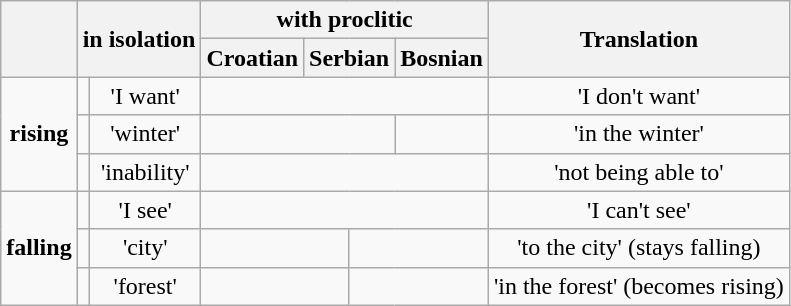<table class="wikitable" style="text-align: center;">
<tr>
<th rowspan="2"></th>
<th colspan="2" rowspan="2">in isolation</th>
<th colspan="4">with proclitic</th>
<th rowspan="2">Translation</th>
</tr>
<tr>
<th>Croatian</th>
<th colspan="2">Serbian</th>
<th>Bosnian</th>
</tr>
<tr>
<td rowspan="3"><strong>rising</strong></td>
<td></td>
<td>'I want'</td>
<td colspan="4"></td>
<td>'I don't want'</td>
</tr>
<tr>
<td></td>
<td>'winter'</td>
<td colspan="3"></td>
<td></td>
<td>'in the winter'</td>
</tr>
<tr>
<td></td>
<td>'inability'</td>
<td colspan="4"></td>
<td>'not being able to'</td>
</tr>
<tr>
<td rowspan="3"><strong>falling</strong></td>
<td></td>
<td>'I see'</td>
<td colspan="4"></td>
<td>'I can't see'</td>
</tr>
<tr>
<td></td>
<td>'city'</td>
<td colspan="2"></td>
<td colspan="2"></td>
<td>'to the city' (stays falling)</td>
</tr>
<tr>
<td></td>
<td>'forest'</td>
<td colspan="2"></td>
<td colspan="2"></td>
<td>'in the forest' (becomes rising)</td>
</tr>
</table>
